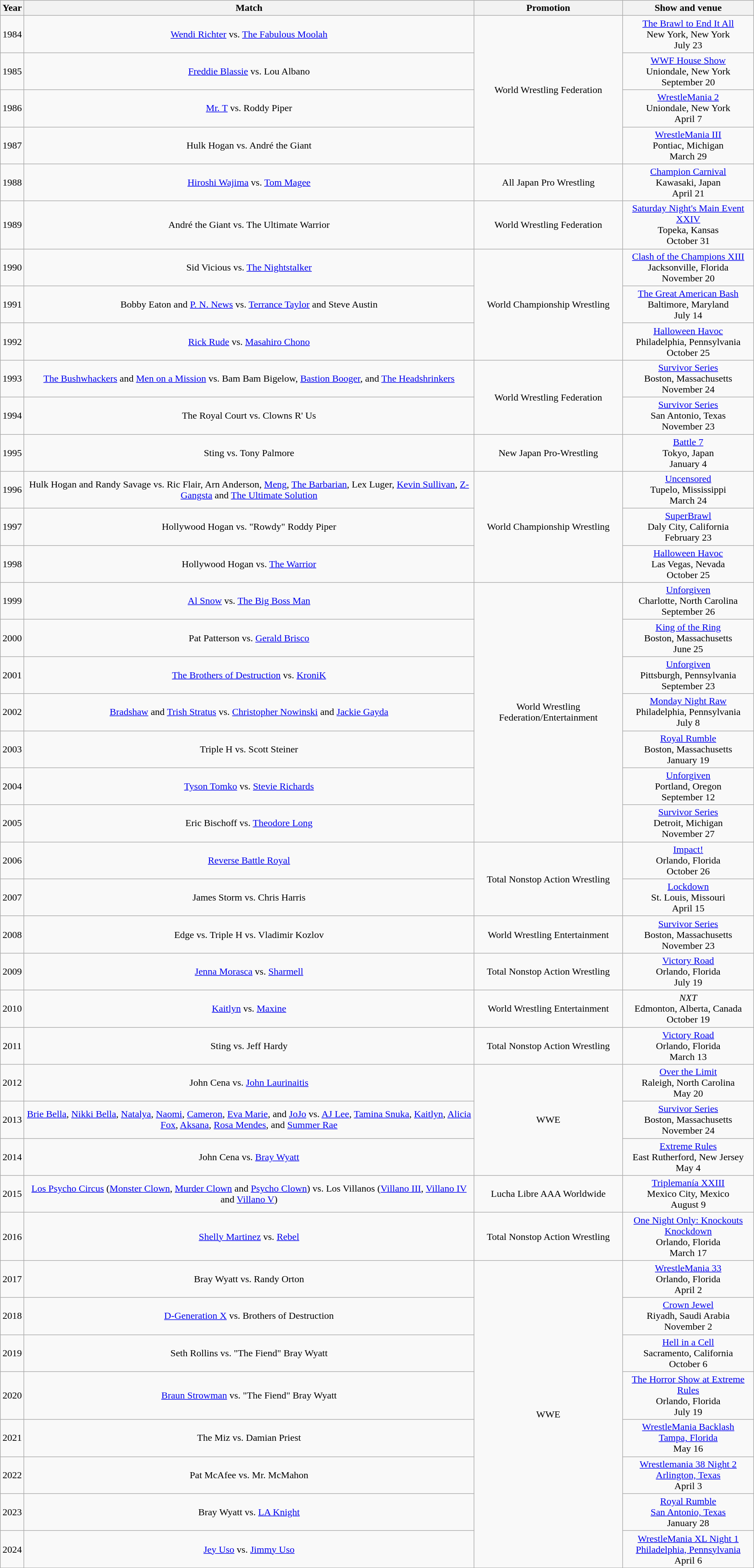<table class="wikitable sortable" style="text-align: center">
<tr>
<th>Year</th>
<th>Match</th>
<th>Promotion</th>
<th>Show and venue</th>
</tr>
<tr>
<td>1984</td>
<td><a href='#'>Wendi Richter</a> vs. <a href='#'>The Fabulous Moolah</a></td>
<td rowspan=4>World Wrestling Federation</td>
<td><a href='#'>The Brawl to End It All</a><br>New York, New York<br>July 23</td>
</tr>
<tr>
<td>1985</td>
<td><a href='#'>Freddie Blassie</a> vs. Lou Albano<br></td>
<td><a href='#'>WWF House Show</a><br>Uniondale, New York<br>September 20</td>
</tr>
<tr>
<td>1986</td>
<td><a href='#'>Mr. T</a> vs. Roddy Piper<br></td>
<td><a href='#'>WrestleMania 2</a><br>Uniondale, New York<br>April 7</td>
</tr>
<tr>
<td>1987</td>
<td>Hulk Hogan vs. André the Giant</td>
<td><a href='#'>WrestleMania III</a><br>Pontiac, Michigan<br>March 29</td>
</tr>
<tr>
<td>1988</td>
<td><a href='#'>Hiroshi Wajima</a> vs. <a href='#'>Tom Magee</a></td>
<td>All Japan Pro Wrestling</td>
<td><a href='#'>Champion Carnival</a><br>Kawasaki, Japan<br>April 21</td>
</tr>
<tr>
<td>1989</td>
<td>André the Giant vs. The Ultimate Warrior</td>
<td>World Wrestling Federation</td>
<td><a href='#'>Saturday Night's Main Event XXIV</a><br>Topeka, Kansas<br>October 31</td>
</tr>
<tr>
<td>1990</td>
<td>Sid Vicious vs. <a href='#'>The Nightstalker</a></td>
<td rowspan=3>World Championship Wrestling</td>
<td><a href='#'>Clash of the Champions XIII</a><br>Jacksonville, Florida<br>November 20</td>
</tr>
<tr>
<td>1991</td>
<td>Bobby Eaton and <a href='#'>P. N. News</a> vs. <a href='#'>Terrance Taylor</a> and Steve Austin<br></td>
<td><a href='#'>The Great American Bash</a><br>Baltimore, Maryland<br>July 14</td>
</tr>
<tr>
<td>1992</td>
<td><a href='#'>Rick Rude</a> vs. <a href='#'>Masahiro Chono</a></td>
<td><a href='#'>Halloween Havoc</a><br>Philadelphia, Pennsylvania<br>October 25</td>
</tr>
<tr>
<td>1993</td>
<td><a href='#'>The Bushwhackers</a> and <a href='#'>Men on a Mission</a> vs. Bam Bam Bigelow, <a href='#'>Bastion Booger</a>, and <a href='#'>The Headshrinkers</a></td>
<td rowspan=2>World Wrestling Federation</td>
<td><a href='#'>Survivor Series</a><br>Boston, Massachusetts<br>November 24</td>
</tr>
<tr>
<td>1994</td>
<td>The Royal Court vs. Clowns R' Us</td>
<td><a href='#'>Survivor Series</a><br>San Antonio, Texas<br>November 23</td>
</tr>
<tr>
<td>1995</td>
<td>Sting vs. Tony Palmore</td>
<td>New Japan Pro-Wrestling</td>
<td><a href='#'>Battle 7</a><br>Tokyo, Japan<br>January 4</td>
</tr>
<tr>
<td>1996</td>
<td>Hulk Hogan and Randy Savage vs. Ric Flair, Arn Anderson, <a href='#'>Meng</a>, <a href='#'>The Barbarian</a>, Lex Luger, <a href='#'>Kevin Sullivan</a>, <a href='#'>Z-Gangsta</a> and <a href='#'>The Ultimate Solution</a><br></td>
<td rowspan=3>World Championship Wrestling</td>
<td><a href='#'>Uncensored</a><br>Tupelo, Mississippi<br>March 24</td>
</tr>
<tr>
<td>1997</td>
<td>Hollywood Hogan vs. "Rowdy" Roddy Piper</td>
<td><a href='#'>SuperBrawl</a><br>Daly City, California<br>February 23</td>
</tr>
<tr>
<td>1998</td>
<td>Hollywood Hogan vs. <a href='#'>The Warrior</a></td>
<td><a href='#'>Halloween Havoc</a><br>Las Vegas, Nevada<br>October 25</td>
</tr>
<tr>
<td>1999</td>
<td><a href='#'>Al Snow</a> vs. <a href='#'>The Big Boss Man</a><br></td>
<td rowspan=7>World Wrestling Federation/Entertainment</td>
<td><a href='#'>Unforgiven</a><br>Charlotte, North Carolina<br>September 26</td>
</tr>
<tr>
<td>2000</td>
<td>Pat Patterson vs. <a href='#'>Gerald Brisco</a><br></td>
<td><a href='#'>King of the Ring</a><br>Boston, Massachusetts<br>June 25</td>
</tr>
<tr>
<td>2001</td>
<td><a href='#'>The Brothers of Destruction</a> vs. <a href='#'>KroniK</a></td>
<td><a href='#'>Unforgiven</a><br>Pittsburgh, Pennsylvania<br>September 23</td>
</tr>
<tr>
<td>2002</td>
<td><a href='#'>Bradshaw</a> and <a href='#'>Trish Stratus</a> vs. <a href='#'>Christopher Nowinski</a> and <a href='#'>Jackie Gayda</a></td>
<td><a href='#'>Monday Night Raw</a><br>Philadelphia, Pennsylvania<br>July 8</td>
</tr>
<tr>
<td>2003</td>
<td>Triple H vs. Scott Steiner</td>
<td><a href='#'>Royal Rumble</a><br>Boston, Massachusetts<br>January 19</td>
</tr>
<tr>
<td>2004</td>
<td><a href='#'>Tyson Tomko</a> vs. <a href='#'>Stevie Richards</a></td>
<td><a href='#'>Unforgiven</a><br>Portland, Oregon<br>September 12</td>
</tr>
<tr>
<td>2005</td>
<td>Eric Bischoff vs. <a href='#'>Theodore Long</a></td>
<td><a href='#'>Survivor Series</a><br>Detroit, Michigan<br>November 27</td>
</tr>
<tr>
<td>2006</td>
<td><a href='#'>Reverse Battle Royal</a></td>
<td rowspan=2>Total Nonstop Action Wrestling</td>
<td><a href='#'>Impact!</a><br>Orlando, Florida<br>October 26</td>
</tr>
<tr>
<td>2007</td>
<td>James Storm vs. Chris Harris<br></td>
<td><a href='#'>Lockdown</a><br>St. Louis, Missouri<br>April 15</td>
</tr>
<tr>
<td>2008</td>
<td>Edge vs. Triple H vs. Vladimir Kozlov</td>
<td>World Wrestling Entertainment</td>
<td><a href='#'>Survivor Series</a><br>Boston, Massachusetts<br>November 23</td>
</tr>
<tr>
<td>2009</td>
<td><a href='#'>Jenna Morasca</a> vs. <a href='#'>Sharmell</a></td>
<td>Total Nonstop Action Wrestling</td>
<td><a href='#'>Victory Road</a><br>Orlando, Florida<br>July 19</td>
</tr>
<tr>
<td>2010</td>
<td><a href='#'>Kaitlyn</a> vs. <a href='#'>Maxine</a></td>
<td>World Wrestling Entertainment</td>
<td><em>NXT</em><br>Edmonton, Alberta, Canada<br>October 19</td>
</tr>
<tr>
<td>2011</td>
<td>Sting vs. Jeff Hardy</td>
<td>Total Nonstop Action Wrestling</td>
<td><a href='#'>Victory Road</a><br>Orlando, Florida<br>March 13</td>
</tr>
<tr>
<td>2012</td>
<td>John Cena vs. <a href='#'>John Laurinaitis</a><br></td>
<td rowspan=3>WWE</td>
<td><a href='#'>Over the Limit</a><br>Raleigh, North Carolina<br>May 20</td>
</tr>
<tr>
<td>2013</td>
<td><a href='#'>Brie Bella</a>, <a href='#'>Nikki Bella</a>, <a href='#'>Natalya</a>, <a href='#'>Naomi</a>, <a href='#'>Cameron</a>, <a href='#'>Eva Marie</a>, and <a href='#'>JoJo</a> vs. <a href='#'>AJ Lee</a>, <a href='#'>Tamina Snuka</a>, <a href='#'>Kaitlyn</a>, <a href='#'>Alicia Fox</a>, <a href='#'>Aksana</a>, <a href='#'>Rosa Mendes</a>, and <a href='#'>Summer Rae</a><br></td>
<td><a href='#'>Survivor Series</a><br>Boston, Massachusetts<br>November 24</td>
</tr>
<tr>
<td>2014</td>
<td>John Cena vs. <a href='#'>Bray Wyatt</a><br></td>
<td><a href='#'>Extreme Rules</a><br>East Rutherford, New Jersey<br>May 4</td>
</tr>
<tr>
<td>2015</td>
<td><a href='#'>Los Psycho Circus</a> (<a href='#'>Monster Clown</a>, <a href='#'>Murder Clown</a> and <a href='#'>Psycho Clown</a>) vs. Los Villanos (<a href='#'>Villano III</a>, <a href='#'>Villano IV</a> and <a href='#'>Villano V</a>)</td>
<td>Lucha Libre AAA Worldwide</td>
<td><a href='#'>Triplemanía XXIII</a><br>Mexico City, Mexico<br>August 9</td>
</tr>
<tr>
<td>2016</td>
<td><a href='#'>Shelly Martinez</a> vs. <a href='#'>Rebel</a></td>
<td>Total Nonstop Action Wrestling</td>
<td><a href='#'>One Night Only: Knockouts Knockdown</a><br>Orlando, Florida<br>March 17</td>
</tr>
<tr>
<td>2017</td>
<td>Bray Wyatt vs. Randy Orton</td>
<td rowspan="8">WWE</td>
<td><a href='#'>WrestleMania 33</a><br>Orlando, Florida<br>April 2</td>
</tr>
<tr>
<td>2018</td>
<td><a href='#'>D-Generation X</a> vs. Brothers of Destruction</td>
<td><a href='#'>Crown Jewel</a><br>Riyadh, Saudi Arabia<br>November 2</td>
</tr>
<tr>
<td>2019</td>
<td>Seth Rollins vs. "The Fiend" Bray Wyatt<br></td>
<td><a href='#'>Hell in a Cell</a><br>Sacramento, California<br>October 6</td>
</tr>
<tr>
<td>2020</td>
<td><a href='#'>Braun Strowman</a> vs. "The Fiend" Bray Wyatt<br></td>
<td><a href='#'>The Horror Show at Extreme Rules</a><br>Orlando, Florida<br>July 19</td>
</tr>
<tr>
<td>2021</td>
<td>The Miz vs. Damian Priest<br></td>
<td><a href='#'>WrestleMania Backlash</a><br><a href='#'>Tampa, Florida</a><br>May 16</td>
</tr>
<tr>
<td>2022</td>
<td>Pat McAfee vs. Mr. McMahon</td>
<td><a href='#'>Wrestlemania 38 Night 2</a><br><a href='#'>Arlington, Texas</a><br>April 3</td>
</tr>
<tr>
<td>2023</td>
<td>Bray Wyatt vs. <a href='#'>LA Knight</a><br></td>
<td><a href='#'>Royal Rumble</a><br><a href='#'>San Antonio, Texas</a><br>January 28</td>
</tr>
<tr>
<td>2024</td>
<td><a href='#'>Jey Uso</a> vs. <a href='#'>Jimmy Uso</a></td>
<td><a href='#'>WrestleMania XL Night 1</a><br><a href='#'>Philadelphia, Pennsylvania</a><br>April 6</td>
</tr>
</table>
